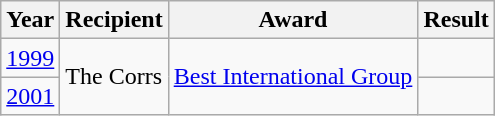<table class="wikitable">
<tr>
<th>Year</th>
<th>Recipient</th>
<th>Award</th>
<th>Result</th>
</tr>
<tr>
<td><a href='#'>1999</a></td>
<td rowspan="2">The Corrs</td>
<td rowspan="2"><a href='#'>Best International Group</a></td>
<td></td>
</tr>
<tr>
<td><a href='#'>2001</a></td>
<td></td>
</tr>
</table>
